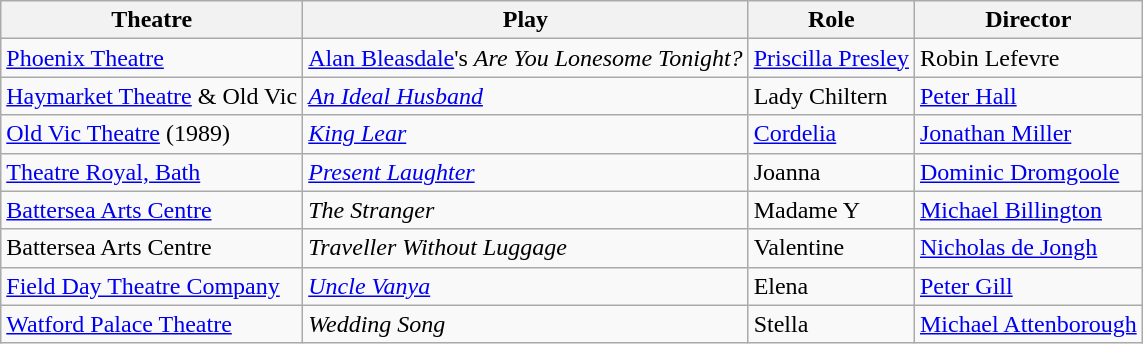<table class="wikitable">
<tr>
<th>Theatre</th>
<th>Play</th>
<th>Role</th>
<th>Director</th>
</tr>
<tr>
<td><a href='#'>Phoenix Theatre</a></td>
<td><a href='#'>Alan Bleasdale</a>'s <em>Are You Lonesome Tonight?</em></td>
<td><a href='#'>Priscilla Presley</a></td>
<td>Robin Lefevre</td>
</tr>
<tr>
<td><a href='#'>Haymarket Theatre</a> & Old Vic</td>
<td><em><a href='#'>An Ideal Husband</a></em></td>
<td>Lady Chiltern</td>
<td><a href='#'>Peter Hall</a></td>
</tr>
<tr>
<td><a href='#'>Old Vic Theatre</a> (1989)</td>
<td><em><a href='#'>King Lear</a></em></td>
<td><a href='#'>Cordelia</a></td>
<td><a href='#'>Jonathan Miller</a></td>
</tr>
<tr>
<td><a href='#'>Theatre Royal, Bath</a></td>
<td><em><a href='#'>Present Laughter</a></em></td>
<td>Joanna</td>
<td><a href='#'>Dominic Dromgoole</a></td>
</tr>
<tr>
<td><a href='#'>Battersea Arts Centre</a></td>
<td><em>The Stranger</em></td>
<td>Madame Y</td>
<td><a href='#'>Michael Billington</a></td>
</tr>
<tr>
<td>Battersea Arts Centre</td>
<td><em>Traveller Without Luggage</em></td>
<td>Valentine</td>
<td><a href='#'>Nicholas de Jongh</a></td>
</tr>
<tr>
<td><a href='#'>Field Day Theatre Company</a></td>
<td><em><a href='#'>Uncle Vanya</a></em></td>
<td>Elena</td>
<td><a href='#'>Peter Gill</a></td>
</tr>
<tr>
<td><a href='#'>Watford Palace Theatre</a></td>
<td><em>Wedding Song</em></td>
<td>Stella</td>
<td><a href='#'>Michael Attenborough</a></td>
</tr>
</table>
